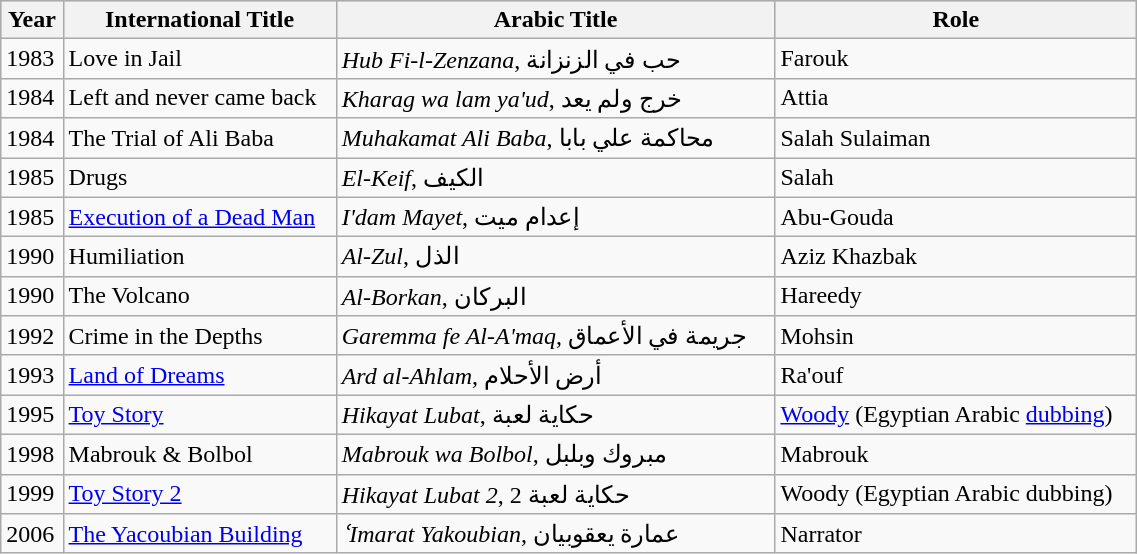<table class="wikitable" style="width: 60%;">
<tr bgcolor="#CCCCCC">
<th>Year</th>
<th>International Title</th>
<th>Arabic Title</th>
<th>Role</th>
</tr>
<tr>
<td>1983</td>
<td>Love in Jail</td>
<td><em>Hub Fi-l-Zenzana</em>, حب في الزنزانة</td>
<td>Farouk</td>
</tr>
<tr>
<td>1984</td>
<td>Left and never came back</td>
<td><em>Kharag wa lam ya'ud</em>, خرج ولم يعد</td>
<td>Attia</td>
</tr>
<tr>
<td>1984</td>
<td>The Trial of Ali Baba</td>
<td><em>Muhakamat Ali Baba</em>, محاكمة علي بابا</td>
<td>Salah Sulaiman</td>
</tr>
<tr>
<td>1985</td>
<td>Drugs</td>
<td><em>El-Keif</em>, الكيف</td>
<td>Salah</td>
</tr>
<tr>
<td>1985</td>
<td><a href='#'>Execution of a Dead Man</a></td>
<td><em>I'dam Mayet</em>, إعدام ميت</td>
<td>Abu-Gouda</td>
</tr>
<tr>
<td>1990</td>
<td>Humiliation</td>
<td><em>Al-Zul</em>, الذل</td>
<td>Aziz Khazbak</td>
</tr>
<tr>
<td>1990</td>
<td>The Volcano</td>
<td><em>Al-Borkan</em>, البركان</td>
<td>Hareedy</td>
</tr>
<tr>
<td>1992</td>
<td>Crime in the Depths</td>
<td><em>Garemma fe Al-A'maq</em>, جريمة في الأعماق</td>
<td>Mohsin</td>
</tr>
<tr>
<td>1993</td>
<td><a href='#'>Land of Dreams</a></td>
<td><em>Ard al-Ahlam</em>, أرض الأحلام</td>
<td>Ra'ouf</td>
</tr>
<tr>
<td>1995</td>
<td><a href='#'>Toy Story</a></td>
<td><em>Hikayat Lubat</em>, حكاية لعبة</td>
<td><a href='#'>Woody</a> (Egyptian Arabic <a href='#'>dubbing</a>)</td>
</tr>
<tr>
<td>1998</td>
<td>Mabrouk & Bolbol</td>
<td><em>Mabrouk wa Bolbol</em>, مبروك وبلبل</td>
<td>Mabrouk</td>
</tr>
<tr>
<td>1999</td>
<td><a href='#'>Toy Story 2</a></td>
<td><em>Hikayat Lubat 2</em>, 2 حكاية لعبة</td>
<td>Woody (Egyptian Arabic dubbing)</td>
</tr>
<tr>
<td>2006</td>
<td><a href='#'>The Yacoubian Building</a></td>
<td><em>ʿImarat Yakoubian</em>, عمارة يعقوبيان</td>
<td>Narrator</td>
</tr>
</table>
